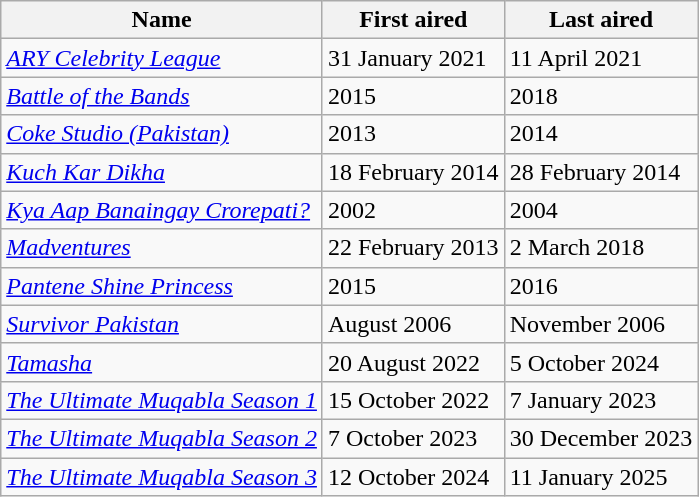<table class="wikitable sortable">
<tr>
<th>Name</th>
<th>First aired</th>
<th>Last aired</th>
</tr>
<tr>
<td><em><a href='#'>ARY Celebrity League</a></em></td>
<td>31 January 2021</td>
<td>11 April 2021</td>
</tr>
<tr>
<td><em><a href='#'>Battle of the Bands</a></em></td>
<td>2015</td>
<td>2018</td>
</tr>
<tr>
<td><em><a href='#'>Coke Studio (Pakistan)</a></em></td>
<td>2013</td>
<td>2014</td>
</tr>
<tr>
<td><em><a href='#'>Kuch Kar Dikha</a></em></td>
<td>18 February 2014</td>
<td>28 February 2014</td>
</tr>
<tr>
<td><em><a href='#'>Kya Aap Banaingay Crorepati?</a></em></td>
<td>2002</td>
<td>2004</td>
</tr>
<tr>
<td><em><a href='#'>Madventures</a></em></td>
<td>22 February 2013</td>
<td>2 March 2018</td>
</tr>
<tr>
<td><em><a href='#'>Pantene Shine Princess</a></em></td>
<td>2015</td>
<td>2016</td>
</tr>
<tr>
<td><em><a href='#'>Survivor Pakistan</a></em></td>
<td>August 2006</td>
<td>November 2006</td>
</tr>
<tr>
<td><em><a href='#'>Tamasha</a></em></td>
<td>20 August 2022</td>
<td>5 October 2024</td>
</tr>
<tr>
<td><em><a href='#'>The Ultimate Muqabla Season 1</a></em></td>
<td>15 October 2022</td>
<td>7 January 2023</td>
</tr>
<tr>
<td><em><a href='#'>The Ultimate Muqabla Season 2</a></em></td>
<td>7 October 2023</td>
<td>30 December 2023</td>
</tr>
<tr>
<td><em><a href='#'>The Ultimate Muqabla Season 3</a></em></td>
<td>12 October 2024</td>
<td>11 January 2025</td>
</tr>
</table>
